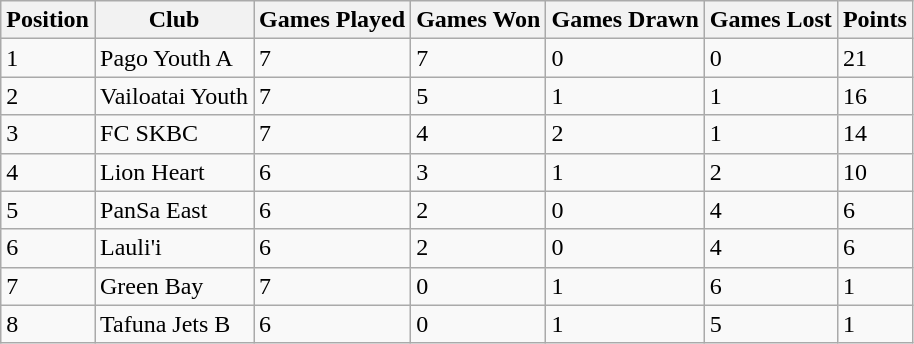<table class="wikitable">
<tr>
<th>Position</th>
<th>Club</th>
<th>Games Played</th>
<th>Games Won</th>
<th>Games Drawn</th>
<th>Games Lost</th>
<th>Points</th>
</tr>
<tr>
<td>1</td>
<td>Pago Youth A</td>
<td>7</td>
<td>7</td>
<td>0</td>
<td>0</td>
<td>21</td>
</tr>
<tr>
<td>2</td>
<td>Vailoatai Youth</td>
<td>7</td>
<td>5</td>
<td>1</td>
<td>1</td>
<td>16</td>
</tr>
<tr>
<td>3</td>
<td>FC SKBC</td>
<td>7</td>
<td>4</td>
<td>2</td>
<td>1</td>
<td>14</td>
</tr>
<tr>
<td>4</td>
<td>Lion Heart</td>
<td>6</td>
<td>3</td>
<td>1</td>
<td>2</td>
<td>10</td>
</tr>
<tr>
<td>5</td>
<td>PanSa East</td>
<td>6</td>
<td>2</td>
<td>0</td>
<td>4</td>
<td>6</td>
</tr>
<tr>
<td>6</td>
<td>Lauli'i</td>
<td>6</td>
<td>2</td>
<td>0</td>
<td>4</td>
<td>6</td>
</tr>
<tr>
<td>7</td>
<td>Green Bay</td>
<td>7</td>
<td>0</td>
<td>1</td>
<td>6</td>
<td>1</td>
</tr>
<tr>
<td>8</td>
<td>Tafuna Jets B</td>
<td>6</td>
<td>0</td>
<td>1</td>
<td>5</td>
<td>1</td>
</tr>
</table>
